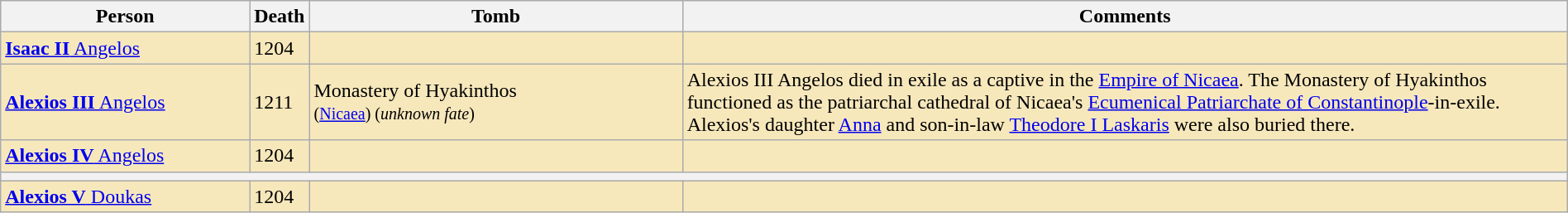<table class="wikitable plainrowheaders" style="width:100%;">
<tr>
<th scope="col" width="16%">Person</th>
<th scope="col" width="3%">Death</th>
<th scope="col" width="24%">Tomb</th>
<th scope="col" width="57%">Comments</th>
</tr>
<tr style="background:#f7e8bc;">
<td><a href='#'><strong>Isaac II</strong> Angelos</a></td>
<td>1204</td>
<td></td>
<td></td>
</tr>
<tr style="background:#f7e8bc;">
<td><a href='#'><strong>Alexios III</strong> Angelos</a></td>
<td>1211</td>
<td>Monastery of Hyakinthos<br><small>(<a href='#'>Nicaea</a>) (<em>unknown fate</em>)</small></td>
<td>Alexios III Angelos died in exile as a captive in the <a href='#'>Empire of Nicaea</a>. The Monastery of Hyakinthos functioned as the patriarchal cathedral of Nicaea's <a href='#'>Ecumenical Patriarchate of Constantinople</a>-in-exile. Alexios's daughter <a href='#'>Anna</a> and son-in-law <a href='#'>Theodore I Laskaris</a> were also buried there.</td>
</tr>
<tr style="background:#f7e8bc;">
<td><a href='#'><strong>Alexios IV</strong> Angelos</a></td>
<td>1204</td>
<td></td>
<td></td>
</tr>
<tr>
<th colspan=4></th>
</tr>
<tr style="background:#f7e8bc;">
<td><a href='#'><strong>Alexios V</strong> Doukas</a></td>
<td>1204</td>
<td></td>
<td></td>
</tr>
</table>
